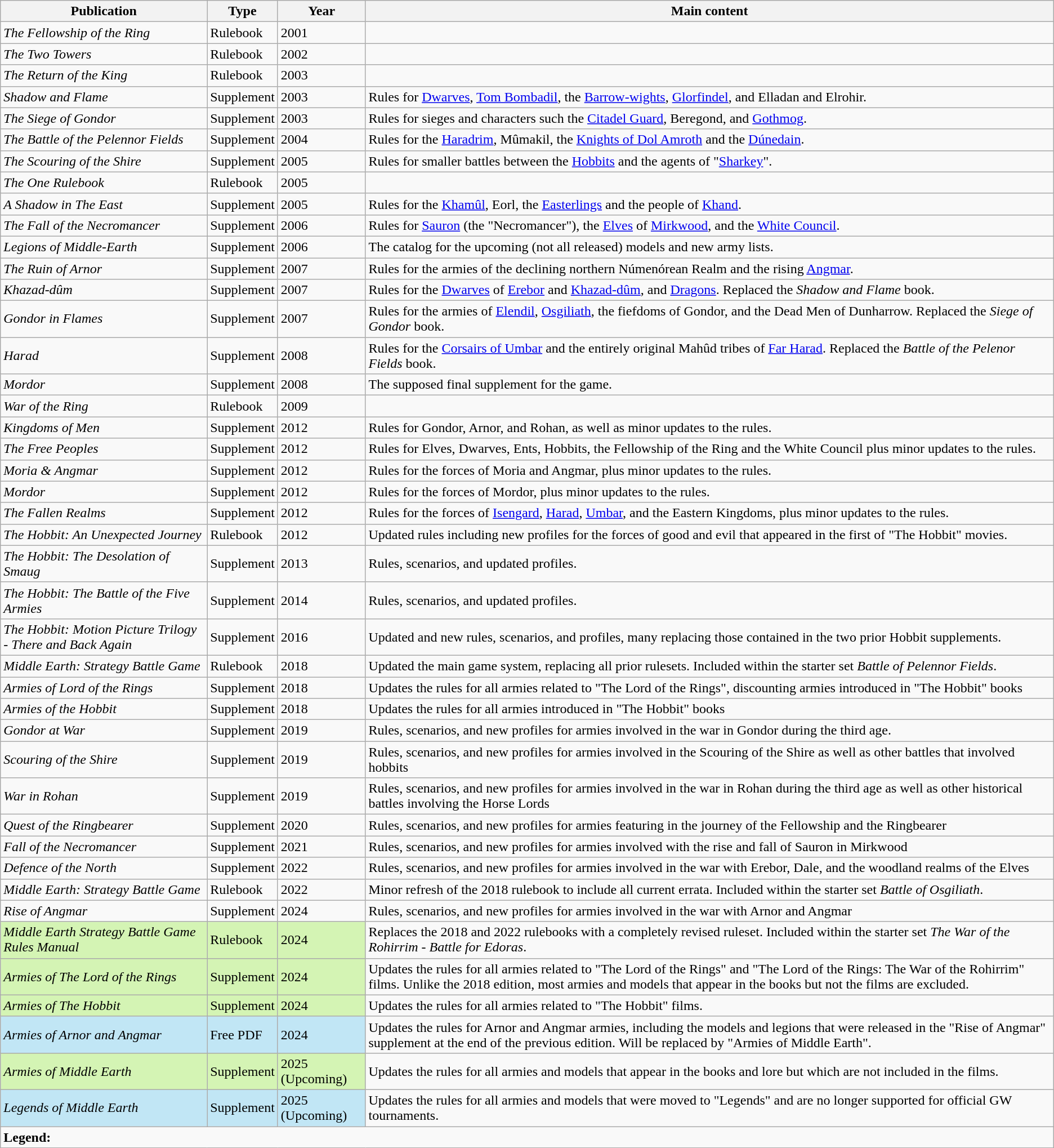<table class="wikitable">
<tr>
<th>Publication</th>
<th>Type</th>
<th>Year</th>
<th>Main content</th>
</tr>
<tr>
<td><em>The Fellowship of the Ring</em></td>
<td>Rulebook</td>
<td>2001</td>
<td></td>
</tr>
<tr>
<td><em>The Two Towers</em></td>
<td>Rulebook</td>
<td>2002</td>
<td></td>
</tr>
<tr>
<td><em>The Return of the King</em></td>
<td>Rulebook</td>
<td>2003</td>
<td></td>
</tr>
<tr>
<td><em>Shadow and Flame</em></td>
<td>Supplement</td>
<td>2003</td>
<td>Rules for <a href='#'>Dwarves</a>, <a href='#'>Tom Bombadil</a>, the <a href='#'>Barrow-wights</a>, <a href='#'>Glorfindel</a>, and Elladan and Elrohir.</td>
</tr>
<tr>
<td><em>The Siege of Gondor</em></td>
<td>Supplement</td>
<td>2003</td>
<td>Rules for sieges and characters such the <a href='#'>Citadel Guard</a>, Beregond, and <a href='#'>Gothmog</a>.</td>
</tr>
<tr>
<td><em>The Battle of the Pelennor Fields</em></td>
<td>Supplement</td>
<td>2004</td>
<td>Rules for the <a href='#'>Haradrim</a>, Mûmakil, the <a href='#'>Knights of Dol Amroth</a> and the <a href='#'>Dúnedain</a>.</td>
</tr>
<tr>
<td><em>The Scouring of the Shire</em></td>
<td>Supplement</td>
<td>2005</td>
<td>Rules for smaller battles between the <a href='#'>Hobbits</a> and the agents of "<a href='#'>Sharkey</a>".</td>
</tr>
<tr>
<td><em>The One Rulebook</em></td>
<td>Rulebook</td>
<td>2005</td>
<td></td>
</tr>
<tr>
<td><em>A Shadow in The East</em></td>
<td>Supplement</td>
<td>2005</td>
<td>Rules for the <a href='#'>Khamûl</a>, Eorl, the <a href='#'>Easterlings</a> and the people of <a href='#'>Khand</a>.</td>
</tr>
<tr>
<td><em>The Fall of the Necromancer</em></td>
<td>Supplement</td>
<td>2006</td>
<td>Rules for <a href='#'>Sauron</a> (the "Necromancer"), the <a href='#'>Elves</a> of <a href='#'>Mirkwood</a>, and the <a href='#'>White Council</a>.</td>
</tr>
<tr>
<td><em>Legions of Middle-Earth</em></td>
<td>Supplement</td>
<td>2006</td>
<td>The catalog for the upcoming (not all released) models and new army lists.</td>
</tr>
<tr>
<td><em>The Ruin of Arnor</em></td>
<td>Supplement</td>
<td>2007</td>
<td>Rules for the armies of the declining northern Númenórean Realm and the rising <a href='#'>Angmar</a>.</td>
</tr>
<tr>
<td><em>Khazad-dûm</em></td>
<td>Supplement</td>
<td>2007</td>
<td>Rules for the <a href='#'>Dwarves</a> of <a href='#'>Erebor</a> and <a href='#'>Khazad-dûm</a>, and <a href='#'>Dragons</a>. Replaced the <em>Shadow and Flame</em> book.</td>
</tr>
<tr>
<td><em>Gondor in Flames</em></td>
<td>Supplement</td>
<td>2007</td>
<td>Rules for the armies of <a href='#'>Elendil</a>, <a href='#'>Osgiliath</a>, the fiefdoms of Gondor, and the Dead Men of Dunharrow. Replaced the <em>Siege of Gondor</em> book.</td>
</tr>
<tr>
<td><em>Harad</em></td>
<td>Supplement</td>
<td>2008</td>
<td>Rules for the <a href='#'>Corsairs of Umbar</a> and the entirely original Mahûd tribes of <a href='#'>Far Harad</a>. Replaced the <em>Battle of the Pelenor Fields</em> book.</td>
</tr>
<tr>
<td><em>Mordor</em></td>
<td>Supplement</td>
<td>2008</td>
<td>The supposed final supplement for the game.</td>
</tr>
<tr>
<td><em>War of the Ring</em></td>
<td>Rulebook</td>
<td>2009</td>
<td></td>
</tr>
<tr>
<td><em>Kingdoms of Men</em></td>
<td>Supplement</td>
<td>2012</td>
<td>Rules for Gondor, Arnor, and Rohan, as well as minor updates to the rules.</td>
</tr>
<tr>
<td><em>The Free Peoples</em></td>
<td>Supplement</td>
<td>2012</td>
<td>Rules for Elves, Dwarves, Ents, Hobbits, the Fellowship of the Ring and the White Council plus minor updates to the rules.</td>
</tr>
<tr>
<td><em>Moria & Angmar</em></td>
<td>Supplement</td>
<td>2012</td>
<td>Rules for the forces of Moria and Angmar, plus minor updates to the rules.</td>
</tr>
<tr>
<td><em>Mordor</em></td>
<td>Supplement</td>
<td>2012</td>
<td>Rules for the forces of Mordor, plus minor updates to the rules.</td>
</tr>
<tr>
<td><em>The Fallen Realms</em></td>
<td>Supplement</td>
<td>2012</td>
<td>Rules for the forces of <a href='#'>Isengard</a>, <a href='#'>Harad</a>, <a href='#'>Umbar</a>, and the Eastern Kingdoms, plus minor updates to the rules.</td>
</tr>
<tr>
<td><em>The Hobbit: An Unexpected Journey</em></td>
<td>Rulebook</td>
<td>2012</td>
<td>Updated rules including new profiles for the forces of good and evil that appeared in the first of "The Hobbit" movies.</td>
</tr>
<tr>
<td><em>The Hobbit: The Desolation of Smaug</em></td>
<td>Supplement</td>
<td>2013</td>
<td>Rules, scenarios, and updated profiles.</td>
</tr>
<tr>
<td><em>The Hobbit: The Battle of the Five Armies</em></td>
<td>Supplement</td>
<td>2014</td>
<td>Rules, scenarios, and updated profiles.</td>
</tr>
<tr>
<td><em>The Hobbit: Motion Picture Trilogy - There and Back Again</em></td>
<td>Supplement</td>
<td>2016</td>
<td>Updated and new rules, scenarios, and profiles, many replacing those contained in the two prior Hobbit supplements.</td>
</tr>
<tr>
<td><em>Middle Earth: Strategy Battle Game</em></td>
<td>Rulebook</td>
<td>2018</td>
<td>Updated the main game system, replacing all prior rulesets. Included within the starter set <em>Battle of Pelennor Fields</em>.</td>
</tr>
<tr>
<td><em> Armies of Lord of the Rings</em></td>
<td>Supplement</td>
<td>2018</td>
<td>Updates the rules for all armies related to "The Lord of the Rings", discounting armies introduced in "The Hobbit" books</td>
</tr>
<tr>
<td><em>Armies of the Hobbit</em></td>
<td>Supplement</td>
<td>2018</td>
<td>Updates the rules for all armies introduced in "The Hobbit" books</td>
</tr>
<tr>
<td><em>Gondor at War</em></td>
<td>Supplement</td>
<td>2019</td>
<td>Rules, scenarios, and new profiles for armies involved in the war in Gondor during the third age.</td>
</tr>
<tr>
<td><em>Scouring of the Shire</em></td>
<td>Supplement</td>
<td>2019</td>
<td>Rules, scenarios, and new profiles for armies involved in the Scouring of the Shire as well as other battles that involved hobbits</td>
</tr>
<tr>
<td><em>War in Rohan</em></td>
<td>Supplement</td>
<td>2019</td>
<td>Rules, scenarios, and new profiles for armies involved in the war in Rohan during the third age as well as other historical battles involving the Horse Lords</td>
</tr>
<tr>
<td><em>Quest of the Ringbearer</em></td>
<td>Supplement</td>
<td>2020</td>
<td>Rules, scenarios, and new profiles for armies featuring in the journey of the Fellowship and the Ringbearer</td>
</tr>
<tr>
<td><em>Fall of the Necromancer</em></td>
<td>Supplement</td>
<td>2021</td>
<td>Rules, scenarios, and new profiles for armies involved with the rise and fall of Sauron in Mirkwood</td>
</tr>
<tr>
<td><em>Defence of the North</em></td>
<td>Supplement</td>
<td>2022</td>
<td>Rules, scenarios, and new profiles for armies involved in the war with Erebor, Dale, and the woodland realms of the Elves</td>
</tr>
<tr>
<td><em>Middle Earth: Strategy Battle Game</em></td>
<td>Rulebook</td>
<td>2022</td>
<td>Minor refresh of the 2018 rulebook to include all current errata. Included within the starter set <em>Battle of Osgiliath</em>.</td>
</tr>
<tr>
<td><em>Rise of Angmar</em></td>
<td>Supplement</td>
<td>2024</td>
<td>Rules, scenarios, and new profiles for armies involved in the war with Arnor and Angmar</td>
</tr>
<tr>
<td style="background:#d4f4b4;"><em>Middle Earth Strategy Battle Game Rules Manual</em></td>
<td style="background:#d4f4b4;">Rulebook</td>
<td style="background:#d4f4b4;">2024</td>
<td>Replaces the 2018 and 2022 rulebooks with a completely revised ruleset. Included within the starter set <em>The War of the Rohirrim - Battle for Edoras</em>.</td>
</tr>
<tr>
<td style="background:#d4f4b4;"><em> Armies of The Lord of the Rings</em></td>
<td style="background:#d4f4b4;">Supplement</td>
<td style="background:#d4f4b4;">2024</td>
<td>Updates the rules for all armies related to "The Lord of the Rings" and "The Lord of the Rings: The War of the Rohirrim" films. Unlike the 2018 edition, most armies and models that appear in the books but not the films are excluded.</td>
</tr>
<tr>
<td style="background:#d4f4b4;"><em>Armies of The Hobbit</em></td>
<td style="background:#d4f4b4;">Supplement</td>
<td style="background:#d4f4b4;">2024</td>
<td>Updates the rules for all armies related to "The Hobbit" films.</td>
</tr>
<tr>
<td style="background:#c1e6f5;"><em>Armies of Arnor and Angmar</em></td>
<td style="background:#c1e6f5;">Free PDF</td>
<td style="background:#c1e6f5;">2024</td>
<td>Updates the rules for Arnor and Angmar armies, including the models and legions that were released in the "Rise of Angmar" supplement at the end of the previous edition. Will be replaced by "Armies of Middle Earth".</td>
</tr>
<tr>
<td style="background:#d4f4b4;"><em>Armies of Middle Earth</em></td>
<td style="background:#d4f4b4;">Supplement</td>
<td style="background:#d4f4b4;">2025 (Upcoming)</td>
<td>Updates the rules for all armies and models that appear in the books and lore but which are not included in the films.</td>
</tr>
<tr>
<td style="background:#c1e6f5;"><em>Legends of Middle Earth</em></td>
<td style="background:#c1e6f5;">Supplement</td>
<td style="background:#c1e6f5;">2025 (Upcoming)</td>
<td>Updates the rules for all armies and models that were moved to "Legends" and are no longer supported for official GW tournaments.</td>
</tr>
<tr>
<td colspan="4"><strong>Legend:</strong>  </td>
</tr>
</table>
